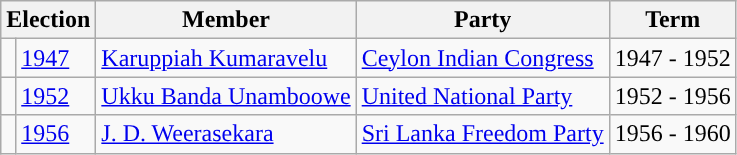<table class="wikitable">
<tr>
<th colspan="2">Election</th>
<th>Member</th>
<th>Party</th>
<th>Term</th>
</tr>
<tr>
<td style="background-color: "></td>
<td><a href='#'>1947</a></td>
<td><a href='#'>Karuppiah Kumaravelu</a></td>
<td><a href='#'>Ceylon Indian Congress</a></td>
<td>1947 - 1952</td>
</tr>
<tr>
<td style="background-color: "></td>
<td><a href='#'>1952</a></td>
<td><a href='#'>Ukku Banda Unamboowe</a></td>
<td><a href='#'>United National Party</a></td>
<td>1952 - 1956</td>
</tr>
<tr>
<td style="background-color: "></td>
<td><a href='#'>1956</a></td>
<td><a href='#'>J. D. Weerasekara</a></td>
<td><a href='#'>Sri Lanka Freedom Party</a></td>
<td>1956 - 1960</td>
</tr>
</table>
